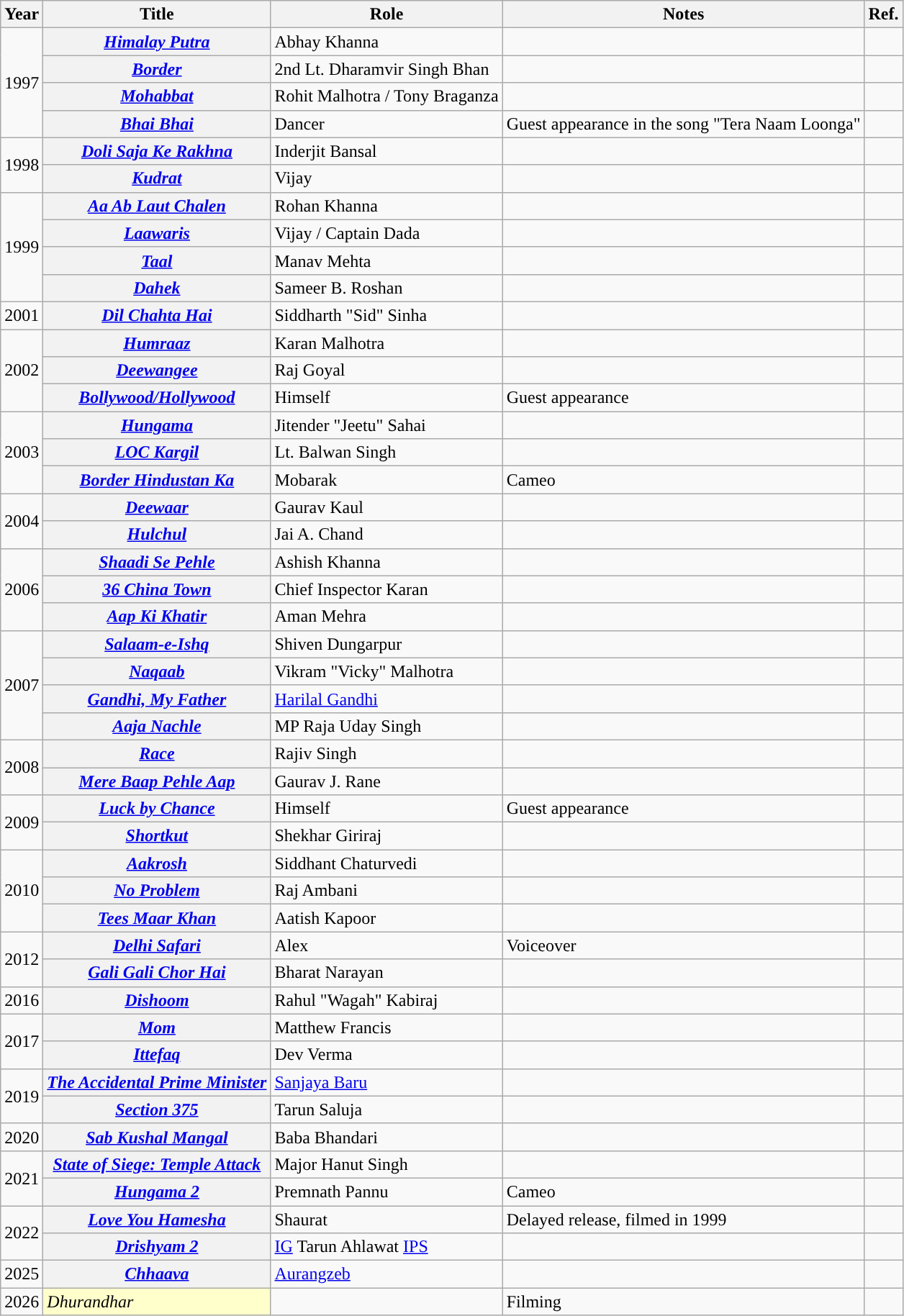<table class="wikitable sortable plainrowheaders">
<tr>
<th>Year</th>
<th>Title</th>
<th>Role</th>
<th class="unsortable">Notes</th>
<th class="unsortable">Ref.</th>
</tr>
<tr>
<td rowspan="4">1997</td>
<th scope="row"><em><a href='#'>Himalay Putra</a></em></th>
<td>Abhay Khanna</td>
<td></td>
<td></td>
</tr>
<tr>
<th scope="row"><em><a href='#'>Border</a></em></th>
<td>2nd Lt. Dharamvir Singh Bhan</td>
<td></td>
<td></td>
</tr>
<tr>
<th scope="row"><em><a href='#'>Mohabbat</a></em></th>
<td>Rohit Malhotra / Tony Braganza</td>
<td></td>
<td></td>
</tr>
<tr>
<th scope="row"><em><a href='#'>Bhai Bhai</a></em></th>
<td>Dancer</td>
<td>Guest appearance in the song "Tera Naam Loonga"</td>
<td></td>
</tr>
<tr>
<td rowspan="2">1998</td>
<th scope="row"><em><a href='#'>Doli Saja Ke Rakhna</a></em></th>
<td>Inderjit Bansal</td>
<td></td>
<td></td>
</tr>
<tr>
<th scope="row"><em><a href='#'>Kudrat</a></em></th>
<td>Vijay</td>
<td></td>
<td></td>
</tr>
<tr>
<td rowspan="4">1999</td>
<th scope="row"><em><a href='#'>Aa Ab Laut Chalen</a></em></th>
<td>Rohan Khanna</td>
<td></td>
<td></td>
</tr>
<tr>
<th scope="row"><em><a href='#'>Laawaris</a></em></th>
<td>Vijay / Captain Dada</td>
<td></td>
<td></td>
</tr>
<tr>
<th scope="row"><em><a href='#'>Taal</a></em></th>
<td>Manav Mehta</td>
<td></td>
<td></td>
</tr>
<tr>
<th scope="row"><em><a href='#'>Dahek</a></em></th>
<td>Sameer B. Roshan</td>
<td></td>
<td></td>
</tr>
<tr>
<td rowspan="1”">2001</td>
<th scope="row"><em><a href='#'>Dil Chahta Hai</a></em></th>
<td>Siddharth "Sid" Sinha</td>
<td></td>
<td></td>
</tr>
<tr>
<td rowspan="3">2002</td>
<th scope="row"><em><a href='#'>Humraaz</a></em></th>
<td>Karan Malhotra</td>
<td></td>
<td></td>
</tr>
<tr>
<th scope="row"><em><a href='#'>Deewangee</a></em></th>
<td>Raj Goyal</td>
<td></td>
<td></td>
</tr>
<tr>
<th scope="row"><em><a href='#'>Bollywood/Hollywood</a></em></th>
<td>Himself</td>
<td>Guest appearance</td>
<td></td>
</tr>
<tr>
<td rowspan="3">2003</td>
<th scope="row"><em><a href='#'>Hungama</a></em></th>
<td>Jitender "Jeetu" Sahai</td>
<td></td>
<td></td>
</tr>
<tr>
<th scope="row"><em><a href='#'>LOC Kargil</a></em></th>
<td>Lt. Balwan Singh</td>
<td></td>
<td></td>
</tr>
<tr>
<th scope="row"><em><a href='#'>Border Hindustan Ka</a></em></th>
<td>Mobarak</td>
<td>Cameo</td>
<td></td>
</tr>
<tr>
<td rowspan="2">2004</td>
<th scope="row"><em><a href='#'>Deewaar</a></em></th>
<td>Gaurav Kaul</td>
<td></td>
<td></td>
</tr>
<tr>
<th scope="row"><em><a href='#'>Hulchul</a></em></th>
<td>Jai A. Chand</td>
<td></td>
<td></td>
</tr>
<tr>
<td rowspan="3">2006</td>
<th scope="row"><em><a href='#'>Shaadi Se Pehle</a></em></th>
<td>Ashish Khanna</td>
<td></td>
<td></td>
</tr>
<tr>
<th scope="row"><em><a href='#'>36 China Town</a></em></th>
<td>Chief Inspector Karan</td>
<td></td>
<td></td>
</tr>
<tr>
<th scope="row"><em><a href='#'>Aap Ki Khatir</a></em></th>
<td>Aman Mehra</td>
<td></td>
<td></td>
</tr>
<tr>
<td rowspan="4">2007</td>
<th scope="row"><em><a href='#'>Salaam-e-Ishq</a></em></th>
<td>Shiven Dungarpur</td>
<td></td>
<td></td>
</tr>
<tr>
<th scope="row"><em><a href='#'>Naqaab</a></em></th>
<td>Vikram "Vicky" Malhotra</td>
<td></td>
<td></td>
</tr>
<tr>
<th scope="row"><em><a href='#'>Gandhi, My Father</a></em></th>
<td><a href='#'>Harilal Gandhi</a></td>
<td></td>
<td></td>
</tr>
<tr>
<th scope="row"><em><a href='#'>Aaja Nachle</a></em></th>
<td>MP Raja Uday Singh</td>
<td></td>
<td></td>
</tr>
<tr>
<td rowspan="2">2008</td>
<th scope="row"><em><a href='#'>Race</a></em></th>
<td>Rajiv Singh</td>
<td></td>
<td></td>
</tr>
<tr>
<th scope="row"><em><a href='#'>Mere Baap Pehle Aap</a></em></th>
<td>Gaurav J. Rane</td>
<td></td>
<td></td>
</tr>
<tr>
<td rowspan="2">2009</td>
<th scope="row"><em><a href='#'>Luck by Chance</a></em></th>
<td>Himself</td>
<td>Guest appearance</td>
<td></td>
</tr>
<tr>
<th scope="row"><em><a href='#'>Shortkut</a></em></th>
<td>Shekhar Giriraj</td>
<td></td>
<td></td>
</tr>
<tr>
<td rowspan="3">2010</td>
<th scope="row"><em><a href='#'>Aakrosh</a></em></th>
<td>Siddhant Chaturvedi</td>
<td></td>
<td></td>
</tr>
<tr>
<th scope="row"><em><a href='#'>No Problem</a></em></th>
<td>Raj Ambani</td>
<td></td>
<td></td>
</tr>
<tr>
<th scope="row"><em><a href='#'>Tees Maar Khan</a></em></th>
<td>Aatish Kapoor</td>
<td></td>
<td></td>
</tr>
<tr>
<td rowspan="2">2012</td>
<th scope="row"><em><a href='#'>Delhi Safari</a></em></th>
<td>Alex</td>
<td>Voiceover</td>
<td></td>
</tr>
<tr>
<th scope="row"><em><a href='#'>Gali Gali Chor Hai</a></em></th>
<td>Bharat Narayan</td>
<td></td>
<td></td>
</tr>
<tr>
<td>2016</td>
<th scope="row"><em><a href='#'>Dishoom</a></em></th>
<td>Rahul "Wagah" Kabiraj</td>
<td></td>
<td></td>
</tr>
<tr>
<td rowspan="2">2017</td>
<th scope="row"><em><a href='#'>Mom</a></em></th>
<td>Matthew Francis</td>
<td></td>
<td></td>
</tr>
<tr>
<th scope="row"><em><a href='#'>Ittefaq</a></em></th>
<td>Dev Verma</td>
<td></td>
<td></td>
</tr>
<tr>
<td rowspan="2">2019</td>
<th scope="row"><em><a href='#'>The Accidental Prime Minister</a></em></th>
<td><a href='#'>Sanjaya Baru</a></td>
<td></td>
<td></td>
</tr>
<tr>
<th scope="row"><em><a href='#'>Section 375</a></em></th>
<td>Tarun Saluja</td>
<td></td>
<td></td>
</tr>
<tr>
<td>2020</td>
<th scope="row"><em><a href='#'>Sab Kushal Mangal</a></em></th>
<td>Baba Bhandari</td>
<td></td>
<td></td>
</tr>
<tr>
<td rowspan="2">2021</td>
<th scope="row"><em><a href='#'>State of Siege: Temple Attack</a></em></th>
<td>Major Hanut Singh</td>
<td></td>
<td></td>
</tr>
<tr>
<th scope="row"><em><a href='#'>Hungama 2</a></em></th>
<td>Premnath Pannu</td>
<td>Cameo</td>
<td></td>
</tr>
<tr>
<td rowspan="2">2022</td>
<th scope="row"><em><a href='#'>Love You Hamesha</a></em></th>
<td>Shaurat</td>
<td>Delayed release, filmed in 1999</td>
<td></td>
</tr>
<tr>
<th scope="row"><em><a href='#'>Drishyam 2</a></em></th>
<td><a href='#'>IG</a> Tarun Ahlawat <a href='#'>IPS</a></td>
<td></td>
<td></td>
</tr>
<tr>
<td>2025</td>
<th scope="row"><em><a href='#'>Chhaava</a></em></th>
<td><a href='#'>Aurangzeb</a></td>
<td></td>
<td></td>
</tr>
<tr>
<td>2026</td>
<td style="background:#ffc;"><em>Dhurandhar</em> </td>
<td></td>
<td>Filming</td>
<td></td>
</tr>
</table>
